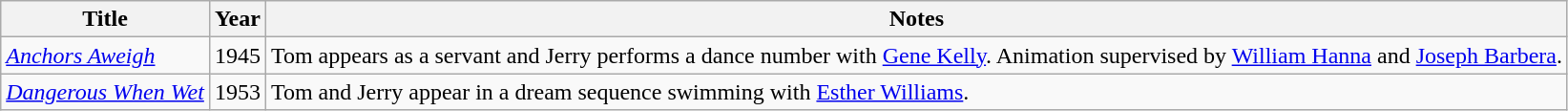<table class="wikitable">
<tr>
<th>Title</th>
<th>Year</th>
<th>Notes</th>
</tr>
<tr>
<td><em><a href='#'>Anchors Aweigh</a></em></td>
<td>1945</td>
<td>Tom appears as a servant and Jerry performs a dance number with <a href='#'>Gene Kelly</a>. Animation supervised by <a href='#'>William Hanna</a> and <a href='#'>Joseph Barbera</a>.</td>
</tr>
<tr>
<td><em><a href='#'>Dangerous When Wet</a></em></td>
<td>1953</td>
<td>Tom and Jerry appear in a dream sequence swimming with <a href='#'>Esther Williams</a>.</td>
</tr>
</table>
